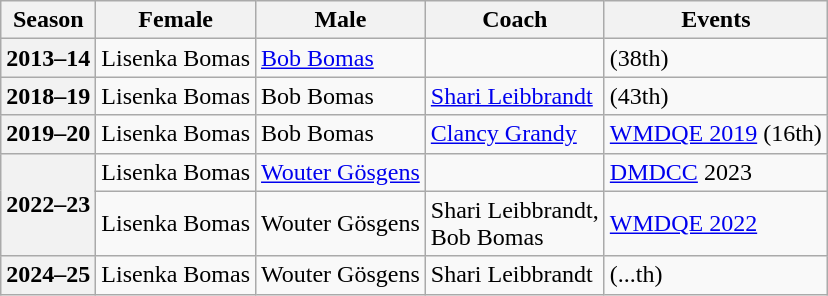<table class="wikitable">
<tr>
<th scope="col">Season</th>
<th scope="col">Female</th>
<th scope="col">Male</th>
<th scope="col">Coach</th>
<th scope="col">Events</th>
</tr>
<tr>
<th scope="row">2013–14</th>
<td>Lisenka Bomas</td>
<td><a href='#'>Bob Bomas</a></td>
<td></td>
<td> (38th)</td>
</tr>
<tr>
<th scope="row">2018–19</th>
<td>Lisenka Bomas</td>
<td>Bob Bomas</td>
<td><a href='#'>Shari Leibbrandt</a></td>
<td> (43th)</td>
</tr>
<tr>
<th scope="row">2019–20</th>
<td>Lisenka Bomas</td>
<td>Bob Bomas</td>
<td><a href='#'>Clancy Grandy</a></td>
<td><a href='#'>WMDQE 2019</a> (16th)</td>
</tr>
<tr>
<th scope="row" rowspan="2">2022–23</th>
<td>Lisenka Bomas</td>
<td><a href='#'>Wouter Gösgens</a></td>
<td></td>
<td><a href='#'>DMDCC</a> 2023 </td>
</tr>
<tr>
<td>Lisenka Bomas</td>
<td>Wouter Gösgens</td>
<td>Shari Leibbrandt,<br>Bob Bomas</td>
<td><a href='#'>WMDQE 2022</a> </td>
</tr>
<tr>
<th scope="row">2024–25</th>
<td>Lisenka Bomas</td>
<td>Wouter Gösgens</td>
<td>Shari Leibbrandt</td>
<td> (...th)</td>
</tr>
</table>
